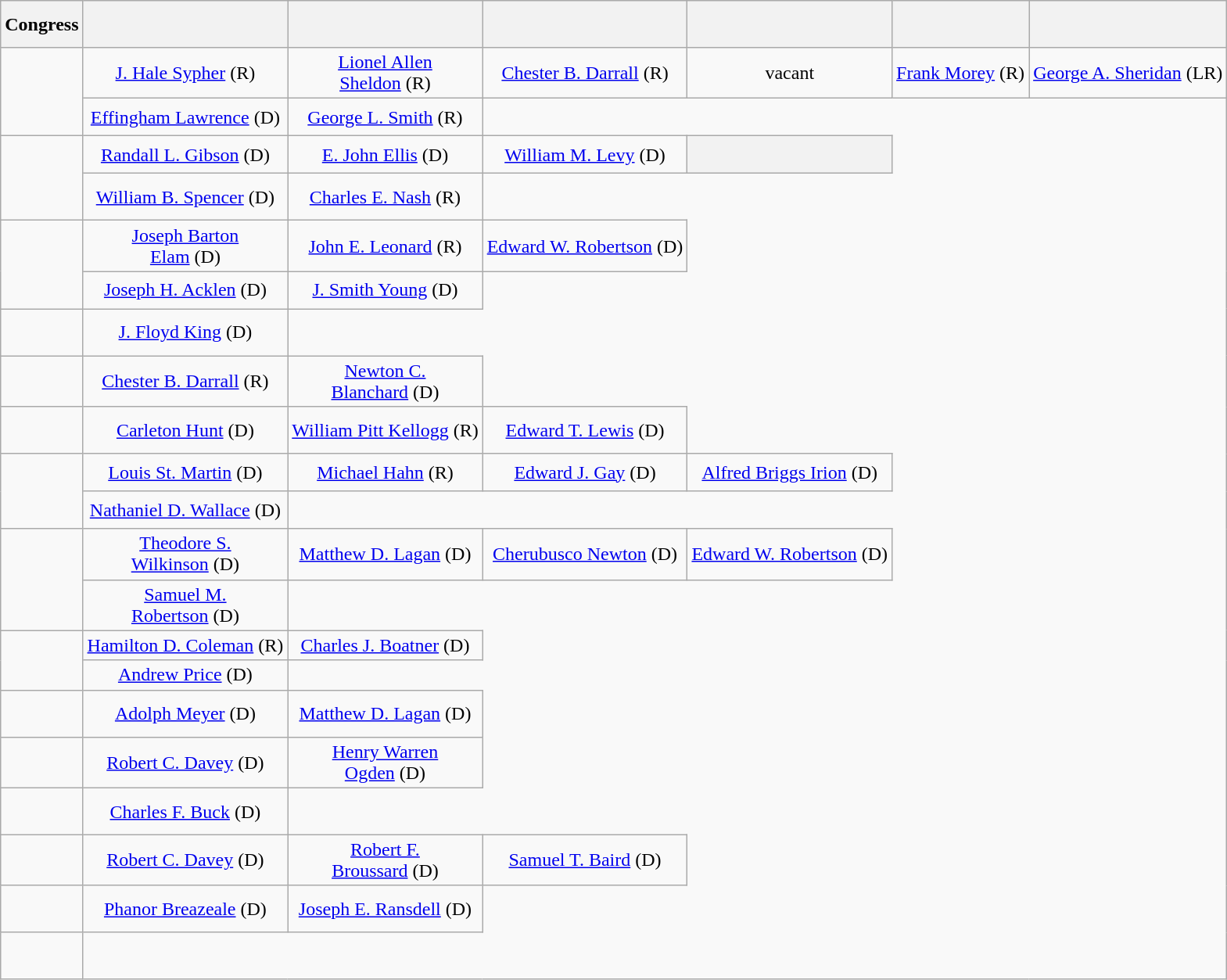<table class=wikitable style="text-align:center">
<tr style="height:2.5em">
<th>Congress</th>
<th></th>
<th></th>
<th></th>
<th></th>
<th></th>
<th></th>
</tr>
<tr style="height:2em">
<td rowspan=2><strong></strong> </td>
<td><a href='#'>J. Hale Sypher</a> (R)</td>
<td><a href='#'>Lionel Allen<br>Sheldon</a> (R)</td>
<td><a href='#'>Chester B. Darrall</a> (R)</td>
<td>vacant</td>
<td><a href='#'>Frank Morey</a> (R)</td>
<td><a href='#'>George A. Sheridan</a> (LR)</td>
</tr>
<tr style="height:2em">
<td><a href='#'>Effingham Lawrence</a> (D)</td>
<td><a href='#'>George L. Smith</a> (R)</td>
</tr>
<tr style="height:2em">
<td rowspan=2><strong></strong> </td>
<td><a href='#'>Randall L. Gibson</a> (D)</td>
<td><a href='#'>E. John Ellis</a> (D)</td>
<td><a href='#'>William M. Levy</a> (D)</td>
<th></th>
</tr>
<tr style="height:2.5em">
<td><a href='#'>William B. Spencer</a> (D)</td>
<td><a href='#'>Charles E. Nash</a> (R)</td>
</tr>
<tr style="height:2em">
<td rowspan=2><strong></strong> </td>
<td><a href='#'>Joseph Barton<br>Elam</a> (D)</td>
<td><a href='#'>John E. Leonard</a> (R)</td>
<td><a href='#'>Edward W. Robertson</a> (D)</td>
</tr>
<tr style="height:2em">
<td><a href='#'>Joseph H. Acklen</a> (D)</td>
<td><a href='#'>J. Smith Young</a> (D)</td>
</tr>
<tr style="height:2.5em">
<td><strong></strong> </td>
<td><a href='#'>J. Floyd King</a> (D)</td>
</tr>
<tr style="height:2.5em">
<td><strong></strong> </td>
<td><a href='#'>Chester B. Darrall</a> (R)</td>
<td><a href='#'>Newton C.<br>Blanchard</a> (D)</td>
</tr>
<tr style="height:2.5em">
<td><strong></strong> </td>
<td><a href='#'>Carleton Hunt</a> (D)</td>
<td><a href='#'>William Pitt Kellogg</a> (R)</td>
<td><a href='#'>Edward T. Lewis</a> (D)</td>
</tr>
<tr style="height:2em">
<td rowspan=2><strong></strong> </td>
<td><a href='#'>Louis St. Martin</a> (D)</td>
<td><a href='#'>Michael Hahn</a> (R)</td>
<td><a href='#'>Edward J. Gay</a> (D)</td>
<td><a href='#'>Alfred Briggs Irion</a> (D)</td>
</tr>
<tr style="height:2em">
<td><a href='#'>Nathaniel D. Wallace</a> (D)</td>
</tr>
<tr style="height:2em">
<td rowspan=2><strong></strong> </td>
<td><a href='#'>Theodore S.<br>Wilkinson</a> (D)</td>
<td><a href='#'>Matthew D. Lagan</a> (D)</td>
<td><a href='#'>Cherubusco Newton</a> (D)</td>
<td><a href='#'>Edward W. Robertson</a> (D)</td>
</tr>
<tr style="height:1.5em">
<td><a href='#'>Samuel M.<br>Robertson</a> (D)</td>
</tr>
<tr style="height:1.5em">
<td rowspan=2><strong></strong> </td>
<td><a href='#'>Hamilton D. Coleman</a> (R)</td>
<td><a href='#'>Charles J. Boatner</a> (D)</td>
</tr>
<tr style="height:1.5em">
<td><a href='#'>Andrew Price</a> (D)</td>
</tr>
<tr style="height:2.5em">
<td><strong></strong> </td>
<td><a href='#'>Adolph Meyer</a> (D)</td>
<td><a href='#'>Matthew D. Lagan</a> (D)</td>
</tr>
<tr style="height:2.5em">
<td><strong></strong> </td>
<td><a href='#'>Robert C. Davey</a> (D)</td>
<td><a href='#'>Henry Warren<br>Ogden</a> (D)</td>
</tr>
<tr style="height:2.5em">
<td><strong></strong> </td>
<td><a href='#'>Charles F. Buck</a> (D)</td>
</tr>
<tr style="height:2.5em">
<td><strong></strong> </td>
<td><a href='#'>Robert C. Davey</a> (D)</td>
<td><a href='#'>Robert F.<br>Broussard</a> (D)</td>
<td><a href='#'>Samuel T. Baird</a> (D)</td>
</tr>
<tr style="height:2.5em">
<td><strong></strong> </td>
<td><a href='#'>Phanor Breazeale</a> (D)</td>
<td><a href='#'>Joseph E. Ransdell</a> (D)</td>
</tr>
<tr style="height:2.5em">
<td><strong></strong> </td>
</tr>
</table>
